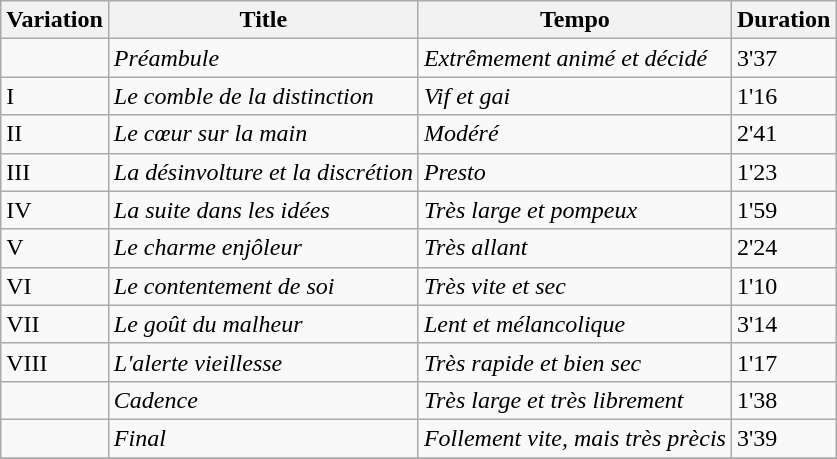<table class="wikitable">
<tr>
<th>Variation</th>
<th>Title</th>
<th>Tempo</th>
<th>Duration</th>
</tr>
<tr>
<td></td>
<td><em>Préambule</em></td>
<td><em>Extrêmement animé et décidé</em></td>
<td>3'37</td>
</tr>
<tr>
<td>I</td>
<td><em>Le comble de la distinction</em></td>
<td><em>Vif et gai</em></td>
<td>1'16</td>
</tr>
<tr>
<td>II</td>
<td><em>Le cœur sur la main</em></td>
<td><em>Modéré</em></td>
<td>2'41</td>
</tr>
<tr>
<td>III</td>
<td><em>La désinvolture et la discrétion</em></td>
<td><em>Presto</em></td>
<td>1'23</td>
</tr>
<tr>
<td>IV</td>
<td><em>La suite dans les idées</em></td>
<td><em>Très large et pompeux</em></td>
<td>1'59</td>
</tr>
<tr>
<td>V</td>
<td><em>Le charme enjôleur</em></td>
<td><em>Très allant</em></td>
<td>2'24</td>
</tr>
<tr>
<td>VI</td>
<td><em>Le contentement de soi</em></td>
<td><em>Très vite et sec</em></td>
<td>1'10</td>
</tr>
<tr>
<td>VII</td>
<td><em>Le goût du malheur</em></td>
<td><em>Lent et mélancolique</em></td>
<td>3'14</td>
</tr>
<tr>
<td>VIII</td>
<td><em>L'alerte vieillesse</em></td>
<td><em>Très rapide et bien sec</em></td>
<td>1'17</td>
</tr>
<tr>
<td></td>
<td><em>Cadence</em></td>
<td><em>Très large et très librement</em></td>
<td>1'38</td>
</tr>
<tr>
<td></td>
<td><em>Final</em></td>
<td><em>Follement vite, mais très prècis</em></td>
<td>3'39</td>
</tr>
<tr>
</tr>
</table>
